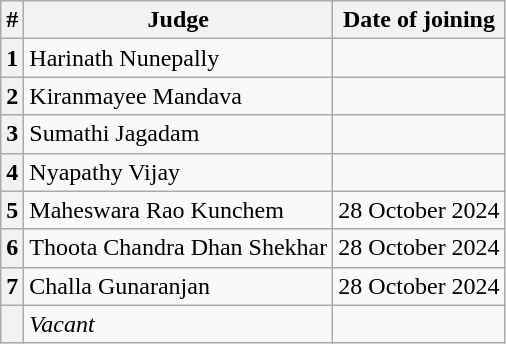<table class="wikitable sortable">
<tr>
<th>#</th>
<th>Judge</th>
<th>Date of joining</th>
</tr>
<tr>
<th>1</th>
<td>Harinath Nunepally</td>
<td></td>
</tr>
<tr>
<th>2</th>
<td>Kiranmayee Mandava</td>
<td></td>
</tr>
<tr>
<th>3</th>
<td>Sumathi Jagadam</td>
<td></td>
</tr>
<tr>
<th>4</th>
<td>Nyapathy Vijay</td>
<td></td>
</tr>
<tr>
<th>5</th>
<td>Maheswara Rao Kunchem</td>
<td>28 October 2024</td>
</tr>
<tr>
<th>6</th>
<td>Thoota Chandra Dhan Shekhar</td>
<td>28 October 2024</td>
</tr>
<tr>
<th>7</th>
<td>Challa Gunaranjan</td>
<td>28 October 2024</td>
</tr>
<tr>
<th></th>
<td><em>Vacant</em></td>
<td></td>
</tr>
</table>
